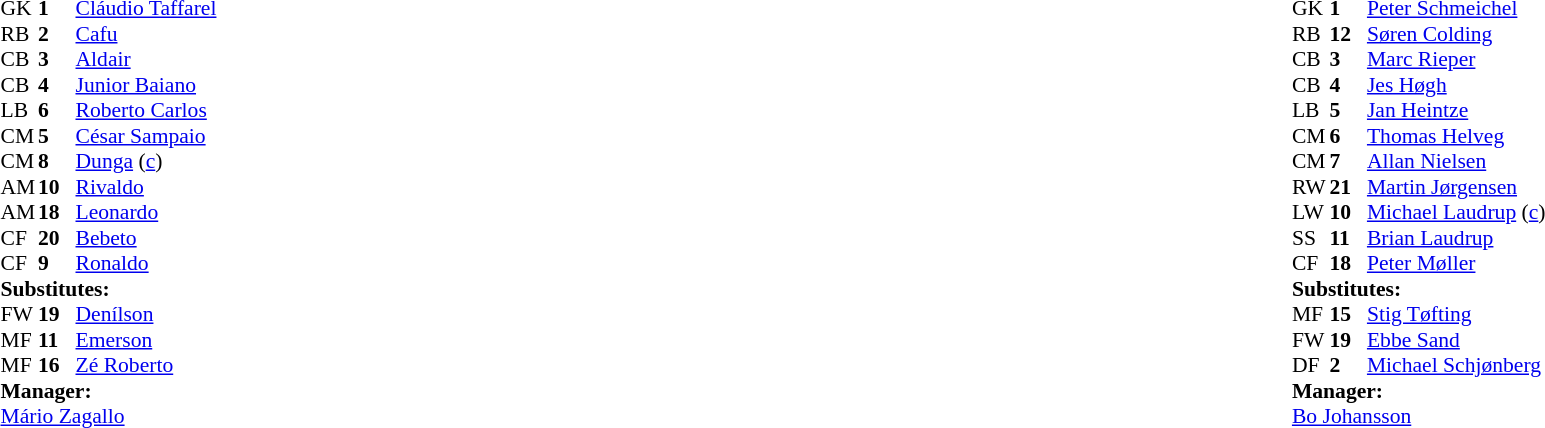<table style="width:100%">
<tr>
<td style="vertical-align:top; width:50%"><br><table style="font-size: 90%" cellspacing="0" cellpadding="0">
<tr>
<th width="25"></th>
<th width="25"></th>
</tr>
<tr>
<td>GK</td>
<td><strong>1</strong></td>
<td><a href='#'>Cláudio Taffarel</a></td>
</tr>
<tr>
<td>RB</td>
<td><strong>2</strong></td>
<td><a href='#'>Cafu</a></td>
<td></td>
</tr>
<tr>
<td>CB</td>
<td><strong>3</strong></td>
<td><a href='#'>Aldair</a></td>
<td></td>
</tr>
<tr>
<td>CB</td>
<td><strong>4</strong></td>
<td><a href='#'>Junior Baiano</a></td>
</tr>
<tr>
<td>LB</td>
<td><strong>6</strong></td>
<td><a href='#'>Roberto Carlos</a></td>
<td></td>
</tr>
<tr>
<td>CM</td>
<td><strong>5</strong></td>
<td><a href='#'>César Sampaio</a></td>
</tr>
<tr>
<td>CM</td>
<td><strong>8</strong></td>
<td><a href='#'>Dunga</a> (<a href='#'>c</a>)</td>
</tr>
<tr>
<td>AM</td>
<td><strong>10</strong></td>
<td><a href='#'>Rivaldo</a></td>
<td></td>
<td></td>
</tr>
<tr>
<td>AM</td>
<td><strong>18</strong></td>
<td><a href='#'>Leonardo</a></td>
<td></td>
<td></td>
</tr>
<tr>
<td>CF</td>
<td><strong>20</strong></td>
<td><a href='#'>Bebeto</a></td>
<td></td>
<td></td>
</tr>
<tr>
<td>CF</td>
<td><strong>9</strong></td>
<td><a href='#'>Ronaldo</a></td>
</tr>
<tr>
<td colspan=4><strong>Substitutes:</strong></td>
</tr>
<tr>
<td>FW</td>
<td><strong>19</strong></td>
<td><a href='#'>Denílson</a></td>
<td></td>
<td></td>
</tr>
<tr>
<td>MF</td>
<td><strong>11</strong></td>
<td><a href='#'>Emerson</a></td>
<td></td>
<td></td>
</tr>
<tr>
<td>MF</td>
<td><strong>16</strong></td>
<td><a href='#'>Zé Roberto</a></td>
<td></td>
<td></td>
</tr>
<tr>
<td colspan=4><strong>Manager:</strong></td>
</tr>
<tr>
<td colspan="4"><a href='#'>Mário Zagallo</a></td>
</tr>
</table>
</td>
<td style="vertical-align:top"></td>
<td style="vertical-align:top; width:50%"><br><table cellspacing="0" cellpadding="0" style="font-size:90%; margin:auto">
<tr>
<th width="25"></th>
<th width="25"></th>
</tr>
<tr>
<td>GK</td>
<td><strong>1</strong></td>
<td><a href='#'>Peter Schmeichel</a></td>
</tr>
<tr>
<td>RB</td>
<td><strong>12</strong></td>
<td><a href='#'>Søren Colding</a></td>
<td></td>
</tr>
<tr>
<td>CB</td>
<td><strong>3</strong></td>
<td><a href='#'>Marc Rieper</a></td>
</tr>
<tr>
<td>CB</td>
<td><strong>4</strong></td>
<td><a href='#'>Jes Høgh</a></td>
</tr>
<tr>
<td>LB</td>
<td><strong>5</strong></td>
<td><a href='#'>Jan Heintze</a></td>
</tr>
<tr>
<td>CM</td>
<td><strong>6</strong></td>
<td><a href='#'>Thomas Helveg</a></td>
<td></td>
<td></td>
</tr>
<tr>
<td>CM</td>
<td><strong>7</strong></td>
<td><a href='#'>Allan Nielsen</a></td>
<td></td>
<td></td>
</tr>
<tr>
<td>RW</td>
<td><strong>21</strong></td>
<td><a href='#'>Martin Jørgensen</a></td>
</tr>
<tr>
<td>LW</td>
<td><strong>10</strong></td>
<td><a href='#'>Michael Laudrup</a> (<a href='#'>c</a>)</td>
</tr>
<tr>
<td>SS</td>
<td><strong>11</strong></td>
<td><a href='#'>Brian Laudrup</a></td>
</tr>
<tr>
<td>CF</td>
<td><strong>18</strong></td>
<td><a href='#'>Peter Møller</a></td>
<td></td>
<td></td>
</tr>
<tr>
<td colspan=4><strong>Substitutes:</strong></td>
</tr>
<tr>
<td>MF</td>
<td><strong>15</strong></td>
<td><a href='#'>Stig Tøfting</a></td>
<td></td>
<td></td>
</tr>
<tr>
<td>FW</td>
<td><strong>19</strong></td>
<td><a href='#'>Ebbe Sand</a></td>
<td></td>
<td></td>
</tr>
<tr>
<td>DF</td>
<td><strong>2</strong></td>
<td><a href='#'>Michael Schjønberg</a></td>
<td></td>
<td></td>
</tr>
<tr>
<td colspan=4><strong>Manager:</strong></td>
</tr>
<tr>
<td colspan="4"> <a href='#'>Bo Johansson</a></td>
</tr>
</table>
</td>
</tr>
</table>
